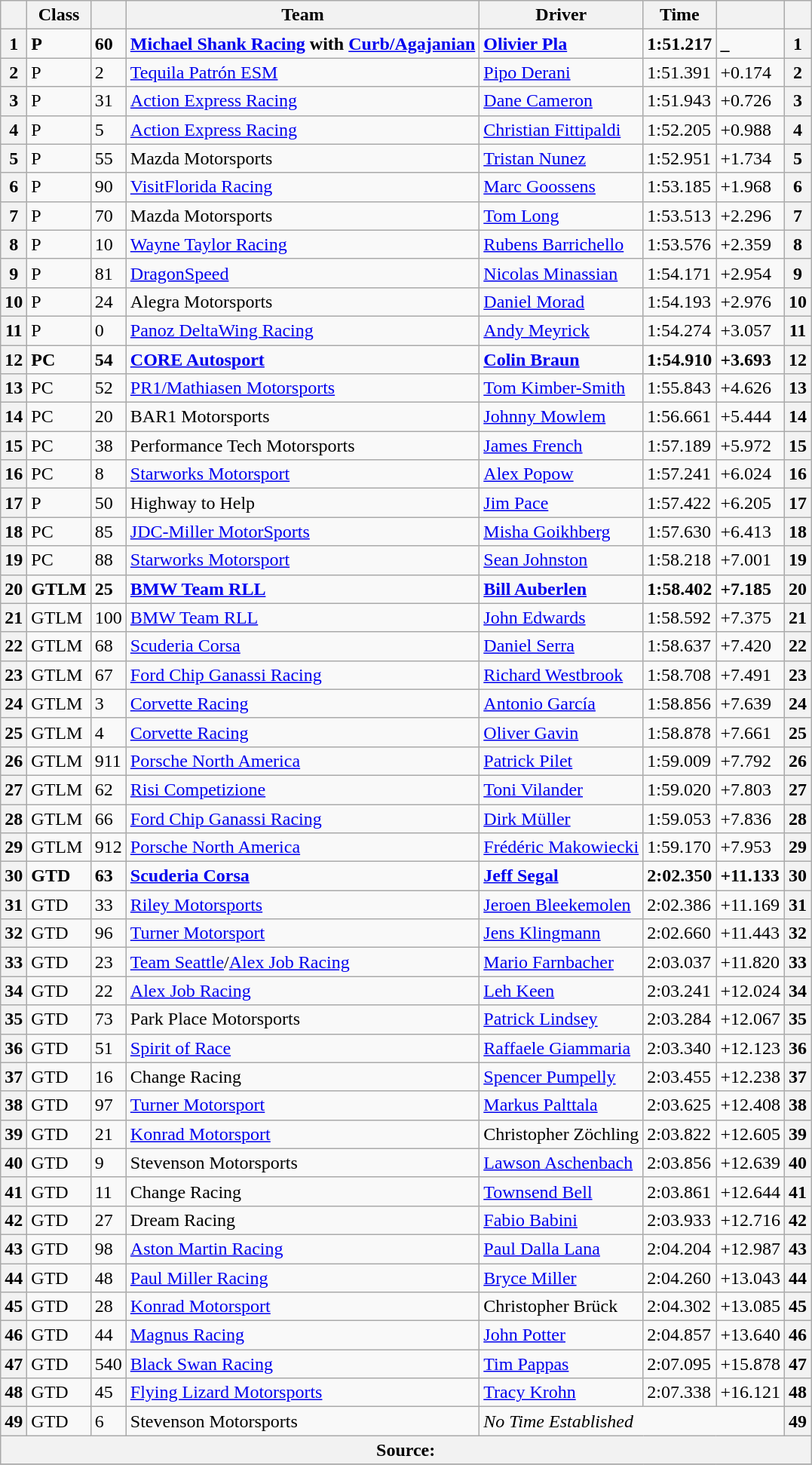<table class="wikitable">
<tr>
<th scope="col"></th>
<th scope="col">Class</th>
<th scope="col"></th>
<th scope="col">Team</th>
<th scope="col">Driver</th>
<th scope="col">Time</th>
<th scope="col"></th>
<th scope="col"></th>
</tr>
<tr>
<th scope="row">1</th>
<td><strong>P</strong></td>
<td><strong>60</strong></td>
<td><strong> <a href='#'>Michael Shank Racing</a> with <a href='#'>Curb/Agajanian</a></strong></td>
<td><strong> <a href='#'>Olivier Pla</a></strong></td>
<td><strong>1:51.217</strong></td>
<td><strong>_</strong></td>
<th><strong>1 </strong></th>
</tr>
<tr>
<th scope="row">2</th>
<td>P</td>
<td>2</td>
<td> <a href='#'>Tequila Patrón ESM</a></td>
<td> <a href='#'>Pipo Derani</a></td>
<td>1:51.391</td>
<td>+0.174</td>
<th>2</th>
</tr>
<tr>
<th scope="row">3</th>
<td>P</td>
<td>31</td>
<td> <a href='#'>Action Express Racing</a></td>
<td> <a href='#'>Dane Cameron</a></td>
<td>1:51.943</td>
<td>+0.726</td>
<th>3</th>
</tr>
<tr>
<th scope="row">4</th>
<td>P</td>
<td>5</td>
<td> <a href='#'>Action Express Racing</a></td>
<td> <a href='#'>Christian Fittipaldi</a></td>
<td>1:52.205</td>
<td>+0.988</td>
<th>4</th>
</tr>
<tr>
<th scope="row">5</th>
<td>P</td>
<td>55</td>
<td> Mazda Motorsports</td>
<td> <a href='#'>Tristan Nunez</a></td>
<td>1:52.951</td>
<td>+1.734</td>
<th>5</th>
</tr>
<tr>
<th scope="row">6</th>
<td>P</td>
<td>90</td>
<td> <a href='#'>VisitFlorida Racing</a></td>
<td> <a href='#'>Marc Goossens</a></td>
<td>1:53.185</td>
<td>+1.968</td>
<th>6</th>
</tr>
<tr>
<th scope="row">7</th>
<td>P</td>
<td>70</td>
<td> Mazda Motorsports</td>
<td> <a href='#'>Tom Long</a></td>
<td>1:53.513</td>
<td>+2.296</td>
<th>7</th>
</tr>
<tr>
<th scope="row">8</th>
<td>P</td>
<td>10</td>
<td> <a href='#'>Wayne Taylor Racing</a></td>
<td> <a href='#'>Rubens Barrichello</a></td>
<td>1:53.576</td>
<td>+2.359</td>
<th>8</th>
</tr>
<tr>
<th scope="row">9</th>
<td>P</td>
<td>81</td>
<td> <a href='#'>DragonSpeed</a></td>
<td> <a href='#'>Nicolas Minassian</a></td>
<td>1:54.171</td>
<td>+2.954</td>
<th>9</th>
</tr>
<tr>
<th scope="row">10</th>
<td>P</td>
<td>24</td>
<td> Alegra Motorsports</td>
<td> <a href='#'>Daniel Morad</a></td>
<td>1:54.193</td>
<td>+2.976</td>
<th><strong>10</strong></th>
</tr>
<tr>
<th scope="row">11</th>
<td>P</td>
<td>0</td>
<td> <a href='#'>Panoz DeltaWing Racing</a></td>
<td> <a href='#'>Andy Meyrick</a></td>
<td>1:54.274</td>
<td>+3.057</td>
<th>11</th>
</tr>
<tr>
<th scope="row">12</th>
<td><strong>PC</strong></td>
<td><strong>54</strong></td>
<td><strong> <a href='#'>CORE Autosport</a></strong></td>
<td><strong> <a href='#'>Colin Braun</a></strong></td>
<td><strong>1:54.910</strong></td>
<td><strong>+3.693</strong></td>
<th>12</th>
</tr>
<tr>
<th scope="row">13</th>
<td>PC</td>
<td>52</td>
<td> <a href='#'>PR1/Mathiasen Motorsports</a></td>
<td> <a href='#'>Tom Kimber-Smith</a></td>
<td>1:55.843</td>
<td>+4.626</td>
<th><strong>13</strong></th>
</tr>
<tr>
<th scope="row">14</th>
<td>PC</td>
<td>20</td>
<td> BAR1 Motorsports</td>
<td> <a href='#'>Johnny Mowlem</a></td>
<td>1:56.661</td>
<td>+5.444</td>
<th>14</th>
</tr>
<tr>
<th scope="row">15</th>
<td>PC</td>
<td>38</td>
<td> Performance Tech Motorsports</td>
<td> <a href='#'>James French</a></td>
<td>1:57.189</td>
<td>+5.972</td>
<th>15</th>
</tr>
<tr>
<th scope="row">16</th>
<td>PC</td>
<td>8</td>
<td> <a href='#'>Starworks Motorsport</a></td>
<td> <a href='#'>Alex Popow</a></td>
<td>1:57.241</td>
<td>+6.024</td>
<th>16</th>
</tr>
<tr>
<th scope="row">17</th>
<td>P</td>
<td>50</td>
<td> Highway to Help</td>
<td> <a href='#'>Jim Pace</a></td>
<td>1:57.422</td>
<td>+6.205</td>
<th>17</th>
</tr>
<tr>
<th scope="row">18</th>
<td>PC</td>
<td>85</td>
<td> <a href='#'>JDC-Miller MotorSports</a></td>
<td> <a href='#'>Misha Goikhberg</a></td>
<td>1:57.630</td>
<td>+6.413</td>
<th>18</th>
</tr>
<tr>
<th scope="row">19</th>
<td>PC</td>
<td>88</td>
<td> <a href='#'>Starworks Motorsport</a></td>
<td> <a href='#'>Sean Johnston</a></td>
<td>1:58.218</td>
<td>+7.001</td>
<th>19</th>
</tr>
<tr>
<th scope="row">20</th>
<td><strong>GTLM</strong></td>
<td><strong>25</strong></td>
<td><strong> <a href='#'>BMW Team RLL</a></strong></td>
<td><strong> <a href='#'>Bill Auberlen</a></strong></td>
<td><strong>1:58.402</strong></td>
<td><strong>+7.185</strong></td>
<th>20</th>
</tr>
<tr>
<th scope="row">21</th>
<td>GTLM</td>
<td>100</td>
<td> <a href='#'>BMW Team RLL</a></td>
<td> <a href='#'>John Edwards</a></td>
<td>1:58.592</td>
<td>+7.375</td>
<th>21</th>
</tr>
<tr>
<th scope="row">22</th>
<td>GTLM</td>
<td>68</td>
<td> <a href='#'>Scuderia Corsa</a></td>
<td> <a href='#'>Daniel Serra</a></td>
<td>1:58.637</td>
<td>+7.420</td>
<th>22</th>
</tr>
<tr>
<th scope="row">23</th>
<td>GTLM</td>
<td>67</td>
<td> <a href='#'>Ford Chip Ganassi Racing</a></td>
<td> <a href='#'>Richard Westbrook</a></td>
<td>1:58.708</td>
<td>+7.491</td>
<th>23</th>
</tr>
<tr>
<th scope="row">24</th>
<td>GTLM</td>
<td>3</td>
<td> <a href='#'>Corvette Racing</a></td>
<td> <a href='#'>Antonio García</a></td>
<td>1:58.856</td>
<td>+7.639</td>
<th>24</th>
</tr>
<tr>
<th scope="row">25</th>
<td>GTLM</td>
<td>4</td>
<td> <a href='#'>Corvette Racing</a></td>
<td> <a href='#'>Oliver Gavin</a></td>
<td>1:58.878</td>
<td>+7.661</td>
<th>25</th>
</tr>
<tr>
<th scope="row">26</th>
<td>GTLM</td>
<td>911</td>
<td> <a href='#'>Porsche North America</a></td>
<td> <a href='#'>Patrick Pilet</a></td>
<td>1:59.009</td>
<td>+7.792</td>
<th>26</th>
</tr>
<tr>
<th scope="row">27</th>
<td>GTLM</td>
<td>62</td>
<td> <a href='#'>Risi Competizione</a></td>
<td> <a href='#'>Toni Vilander</a></td>
<td>1:59.020</td>
<td>+7.803</td>
<th>27</th>
</tr>
<tr>
<th scope="row">28</th>
<td>GTLM</td>
<td>66</td>
<td> <a href='#'>Ford Chip Ganassi Racing</a></td>
<td> <a href='#'>Dirk Müller</a></td>
<td>1:59.053</td>
<td>+7.836</td>
<th>28</th>
</tr>
<tr>
<th scope="row">29</th>
<td>GTLM</td>
<td>912</td>
<td> <a href='#'>Porsche North America</a></td>
<td> <a href='#'>Frédéric Makowiecki</a></td>
<td>1:59.170</td>
<td>+7.953</td>
<th>29</th>
</tr>
<tr>
<th scope="row">30</th>
<td><strong>GTD</strong></td>
<td><strong>63</strong></td>
<td><strong> <a href='#'>Scuderia Corsa</a></strong></td>
<td><strong> <a href='#'>Jeff Segal</a></strong></td>
<td><strong>2:02.350</strong></td>
<td><strong>+11.133</strong></td>
<th>30</th>
</tr>
<tr>
<th scope="row">31</th>
<td>GTD</td>
<td>33</td>
<td> <a href='#'>Riley Motorsports</a></td>
<td> <a href='#'>Jeroen Bleekemolen</a></td>
<td>2:02.386</td>
<td>+11.169</td>
<th>31</th>
</tr>
<tr>
<th scope="row">32</th>
<td>GTD</td>
<td>96</td>
<td> <a href='#'>Turner Motorsport</a></td>
<td> <a href='#'>Jens Klingmann</a></td>
<td>2:02.660</td>
<td>+11.443</td>
<th>32</th>
</tr>
<tr>
<th scope="row">33</th>
<td>GTD</td>
<td>23</td>
<td> <a href='#'>Team Seattle</a>/<a href='#'>Alex Job Racing</a></td>
<td> <a href='#'>Mario Farnbacher</a></td>
<td>2:03.037</td>
<td>+11.820</td>
<th>33</th>
</tr>
<tr>
<th scope="row">34</th>
<td>GTD</td>
<td>22</td>
<td> <a href='#'>Alex Job Racing</a></td>
<td> <a href='#'>Leh Keen</a></td>
<td>2:03.241</td>
<td>+12.024</td>
<th>34</th>
</tr>
<tr>
<th scope="row">35</th>
<td>GTD</td>
<td>73</td>
<td> Park Place Motorsports</td>
<td> <a href='#'>Patrick Lindsey</a></td>
<td>2:03.284</td>
<td>+12.067</td>
<th>35</th>
</tr>
<tr>
<th scope="row">36</th>
<td>GTD</td>
<td>51</td>
<td> <a href='#'>Spirit of Race</a></td>
<td> <a href='#'>Raffaele Giammaria</a></td>
<td>2:03.340</td>
<td>+12.123</td>
<th>36</th>
</tr>
<tr>
<th scope="row">37</th>
<td>GTD</td>
<td>16</td>
<td> Change Racing</td>
<td> <a href='#'>Spencer Pumpelly</a></td>
<td>2:03.455</td>
<td>+12.238</td>
<th>37</th>
</tr>
<tr>
<th scope="row">38</th>
<td>GTD</td>
<td>97</td>
<td> <a href='#'>Turner Motorsport</a></td>
<td> <a href='#'>Markus Palttala</a></td>
<td>2:03.625</td>
<td>+12.408</td>
<th>38</th>
</tr>
<tr>
<th scope="row">39</th>
<td>GTD</td>
<td>21</td>
<td> <a href='#'>Konrad Motorsport</a></td>
<td> Christopher Zöchling</td>
<td>2:03.822</td>
<td>+12.605</td>
<th>39</th>
</tr>
<tr>
<th scope="row">40</th>
<td>GTD</td>
<td>9</td>
<td> Stevenson Motorsports</td>
<td> <a href='#'>Lawson Aschenbach</a></td>
<td>2:03.856</td>
<td>+12.639</td>
<th>40</th>
</tr>
<tr>
<th scope="row">41</th>
<td>GTD</td>
<td>11</td>
<td> Change Racing</td>
<td> <a href='#'>Townsend Bell</a></td>
<td>2:03.861</td>
<td>+12.644</td>
<th>41</th>
</tr>
<tr>
<th scope="row">42</th>
<td>GTD</td>
<td>27</td>
<td> Dream Racing</td>
<td> <a href='#'>Fabio Babini</a></td>
<td>2:03.933</td>
<td>+12.716</td>
<th>42</th>
</tr>
<tr>
<th scope="row">43</th>
<td>GTD</td>
<td>98</td>
<td> <a href='#'>Aston Martin Racing</a></td>
<td> <a href='#'>Paul Dalla Lana</a></td>
<td>2:04.204</td>
<td>+12.987</td>
<th>43</th>
</tr>
<tr>
<th scope="row">44</th>
<td>GTD</td>
<td>48</td>
<td> <a href='#'>Paul Miller Racing</a></td>
<td> <a href='#'>Bryce Miller</a></td>
<td>2:04.260</td>
<td>+13.043</td>
<th>44</th>
</tr>
<tr>
<th scope="row">45</th>
<td>GTD</td>
<td>28</td>
<td> <a href='#'>Konrad Motorsport</a></td>
<td> Christopher Brück</td>
<td>2:04.302</td>
<td>+13.085</td>
<th>45</th>
</tr>
<tr>
<th>46</th>
<td>GTD</td>
<td>44</td>
<td> <a href='#'>Magnus Racing</a></td>
<td> <a href='#'>John Potter</a></td>
<td>2:04.857</td>
<td>+13.640</td>
<th>46</th>
</tr>
<tr>
<th>47</th>
<td>GTD</td>
<td>540</td>
<td> <a href='#'>Black Swan Racing</a></td>
<td> <a href='#'>Tim Pappas</a></td>
<td>2:07.095</td>
<td>+15.878</td>
<th>47</th>
</tr>
<tr>
<th>48</th>
<td>GTD</td>
<td>45</td>
<td> <a href='#'>Flying Lizard Motorsports</a></td>
<td> <a href='#'>Tracy Krohn</a></td>
<td>2:07.338</td>
<td>+16.121</td>
<th>48</th>
</tr>
<tr>
<th scope="row">49</th>
<td>GTD</td>
<td>6</td>
<td> Stevenson Motorsports</td>
<td colspan="3"><em>No Time Established</em></td>
<th>49</th>
</tr>
<tr>
<th colspan="8">Source:</th>
</tr>
<tr>
</tr>
</table>
